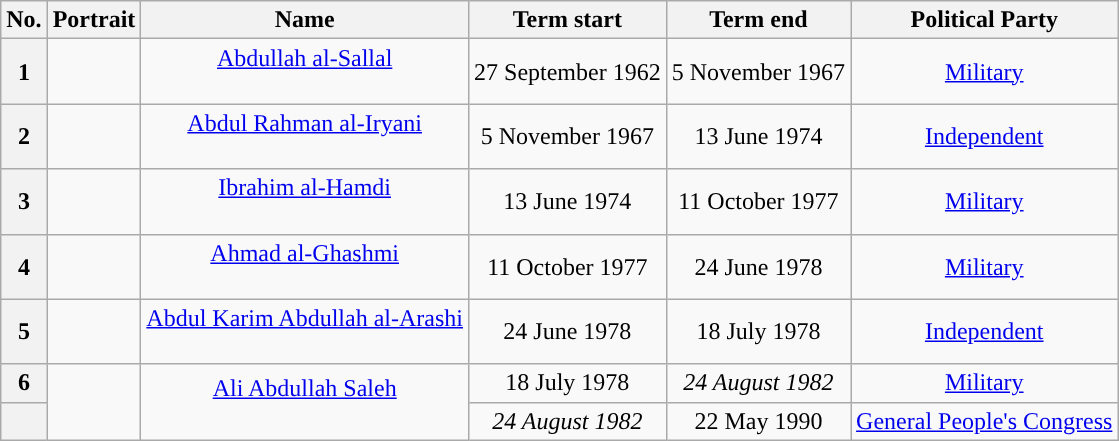<table class="wikitable" style="text-align:center">
<tr>
<th>No.</th>
<th>Portrait</th>
<th>Name<br></th>
<th>Term start</th>
<th>Term end</th>
<th>Political Party</th>
</tr>
<tr>
<th style="background:">1</th>
<td></td>
<td><a href='#'>Abdullah al-Sallal</a><br><br></td>
<td>27 September 1962</td>
<td>5 November 1967</td>
<td><a href='#'>Military</a></td>
</tr>
<tr>
<th style="background:">2</th>
<td></td>
<td><a href='#'>Abdul Rahman al-Iryani</a><br><br></td>
<td>5 November 1967</td>
<td>13 June 1974</td>
<td><a href='#'>Independent</a></td>
</tr>
<tr>
<th style="background:">3</th>
<td></td>
<td><a href='#'>Ibrahim al-Hamdi</a><br><br></td>
<td>13 June 1974</td>
<td>11 October 1977</td>
<td><a href='#'>Military</a></td>
</tr>
<tr>
<th style="background:">4</th>
<td></td>
<td><a href='#'>Ahmad al-Ghashmi</a><br><br></td>
<td>11 October 1977</td>
<td>24 June 1978</td>
<td><a href='#'>Military</a></td>
</tr>
<tr>
<th>5</th>
<td></td>
<td><a href='#'>Abdul Karim Abdullah al-Arashi</a><br><br></td>
<td>24 June 1978</td>
<td>18 July 1978</td>
<td><a href='#'>Independent</a></td>
</tr>
<tr>
<th style="background:">6</th>
<td rowspan=2></td>
<td rowspan=2><a href='#'>Ali Abdullah Saleh</a><br><br></td>
<td>18 July 1978</td>
<td><em>24 August 1982</em></td>
<td><a href='#'>Military</a></td>
</tr>
<tr>
<th style="background:"></th>
<td><em>24 August 1982</em></td>
<td>22 May 1990</td>
<td><a href='#'>General People's Congress</a></td>
</tr>
</table>
